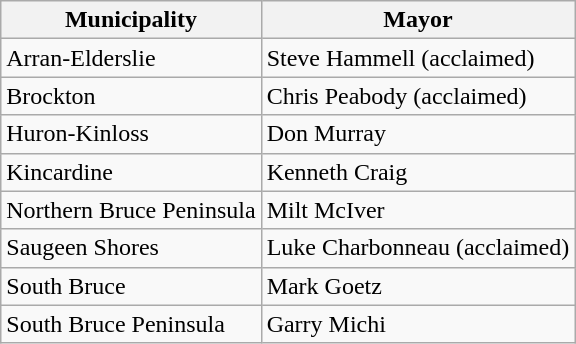<table class="wikitable">
<tr>
<th>Municipality</th>
<th>Mayor</th>
</tr>
<tr>
<td>Arran-Elderslie</td>
<td>Steve Hammell (acclaimed)</td>
</tr>
<tr>
<td>Brockton</td>
<td>Chris Peabody (acclaimed)</td>
</tr>
<tr>
<td>Huron-Kinloss</td>
<td>Don Murray</td>
</tr>
<tr>
<td>Kincardine</td>
<td>Kenneth Craig</td>
</tr>
<tr>
<td>Northern Bruce Peninsula</td>
<td>Milt McIver</td>
</tr>
<tr>
<td>Saugeen Shores</td>
<td>Luke Charbonneau (acclaimed)</td>
</tr>
<tr>
<td>South Bruce</td>
<td>Mark Goetz</td>
</tr>
<tr>
<td>South Bruce Peninsula</td>
<td>Garry Michi</td>
</tr>
</table>
